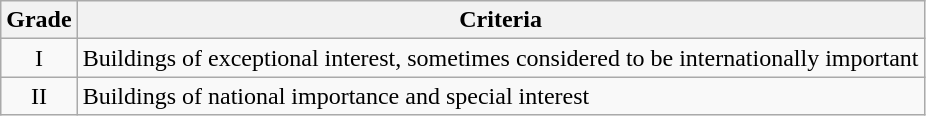<table class="wikitable">
<tr>
<th>Grade</th>
<th>Criteria</th>
</tr>
<tr>
<td align="center" >I</td>
<td>Buildings of exceptional interest, sometimes considered to be internationally important</td>
</tr>
<tr>
<td align="center" >II</td>
<td>Buildings of national importance and special interest</td>
</tr>
</table>
